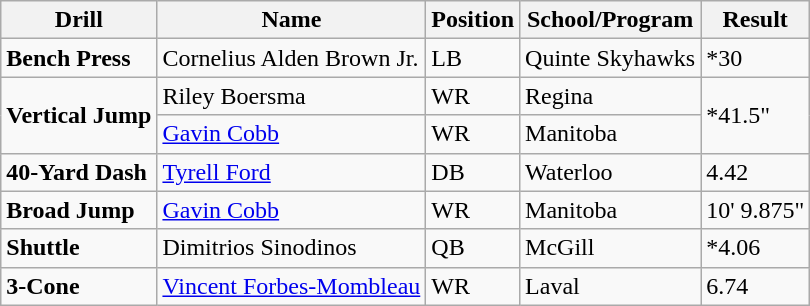<table class="wikitable">
<tr>
<th>Drill</th>
<th>Name</th>
<th>Position</th>
<th>School/Program</th>
<th>Result</th>
</tr>
<tr>
<td><strong>Bench Press</strong></td>
<td>Cornelius Alden Brown Jr.</td>
<td>LB</td>
<td>Quinte Skyhawks</td>
<td>*30</td>
</tr>
<tr>
<td rowspan="2" style="text-align: left;" valign="middle"><strong>Vertical Jump</strong></td>
<td>Riley Boersma</td>
<td>WR</td>
<td>Regina</td>
<td rowspan="2" style="text-align: left;" valign="middle">*41.5"</td>
</tr>
<tr>
<td><a href='#'>Gavin Cobb</a></td>
<td>WR</td>
<td>Manitoba</td>
</tr>
<tr>
<td><strong>40-Yard Dash</strong></td>
<td><a href='#'>Tyrell Ford</a></td>
<td>DB</td>
<td>Waterloo</td>
<td>4.42</td>
</tr>
<tr>
<td><strong>Broad Jump</strong></td>
<td><a href='#'>Gavin Cobb</a></td>
<td>WR</td>
<td>Manitoba</td>
<td>10' 9.875"</td>
</tr>
<tr>
<td><strong>Shuttle</strong></td>
<td>Dimitrios Sinodinos</td>
<td>QB</td>
<td>McGill</td>
<td>*4.06</td>
</tr>
<tr>
<td><strong>3-Cone</strong></td>
<td><a href='#'>Vincent Forbes-Mombleau</a></td>
<td>WR</td>
<td>Laval</td>
<td>6.74</td>
</tr>
</table>
